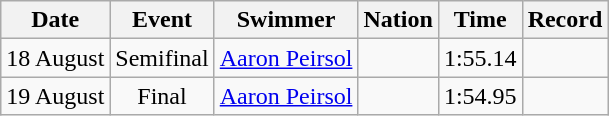<table class="wikitable sortable" style="text-align:center" style=text-align:center>
<tr>
<th>Date</th>
<th>Event</th>
<th>Swimmer</th>
<th>Nation</th>
<th>Time</th>
<th>Record</th>
</tr>
<tr>
<td>18 August</td>
<td>Semifinal</td>
<td align=left><a href='#'>Aaron Peirsol</a></td>
<td align=left></td>
<td>1:55.14</td>
<td></td>
</tr>
<tr>
<td>19 August</td>
<td>Final</td>
<td align=left><a href='#'>Aaron Peirsol</a></td>
<td align=left></td>
<td>1:54.95</td>
<td></td>
</tr>
</table>
